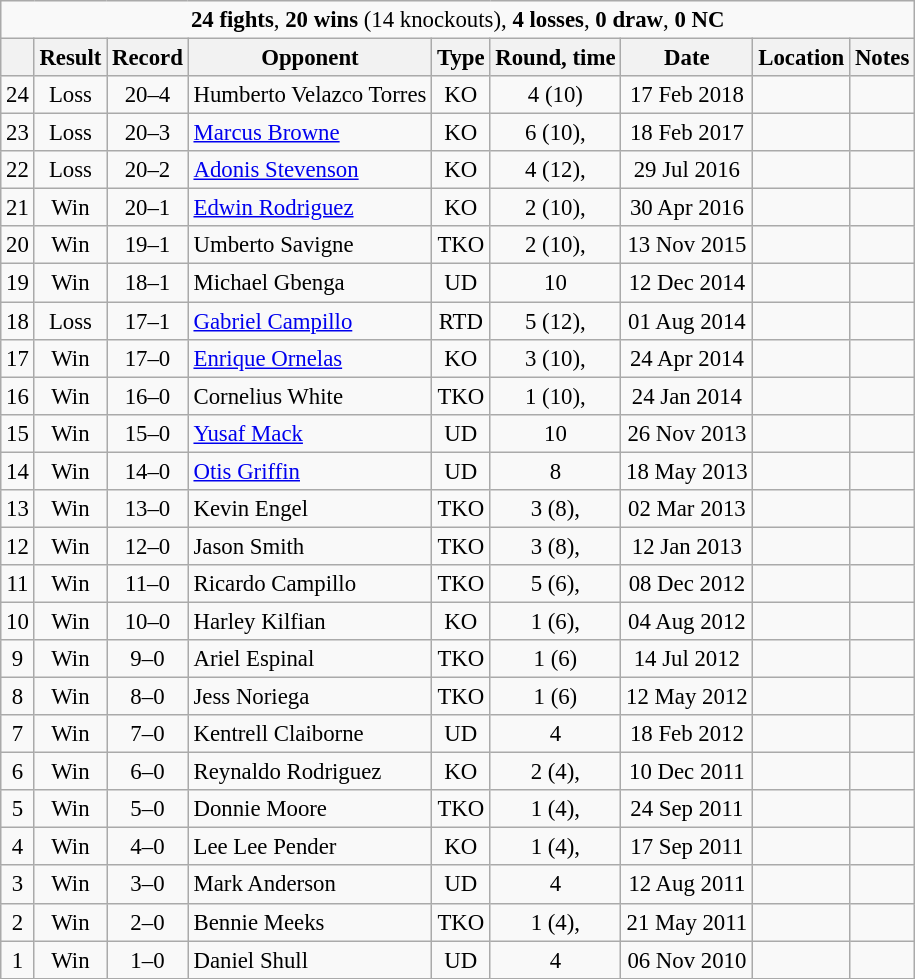<table class="wikitable" style="text-align:center; font-size:95%">
<tr>
<td style="text-align:center;" colspan=9><strong>24 fights</strong>, <strong>20 wins</strong> (14 knockouts), <strong>4 losses</strong>, <strong>0 draw</strong>, <strong> 0 NC</strong></td>
</tr>
<tr>
<th></th>
<th>Result</th>
<th>Record</th>
<th>Opponent</th>
<th>Type</th>
<th>Round, time</th>
<th>Date</th>
<th>Location</th>
<th>Notes</th>
</tr>
<tr>
<td>24</td>
<td>Loss</td>
<td>20–4</td>
<td align=left> Humberto Velazco Torres</td>
<td>KO</td>
<td>4 (10)</td>
<td>17 Feb 2018</td>
<td align=left></td>
<td></td>
</tr>
<tr>
<td>23</td>
<td>Loss</td>
<td>20–3</td>
<td align=left> <a href='#'>Marcus Browne</a></td>
<td>KO</td>
<td>6 (10), </td>
<td>18 Feb 2017</td>
<td align=left></td>
<td></td>
</tr>
<tr align=center>
<td>22</td>
<td>Loss</td>
<td>20–2</td>
<td align=left> <a href='#'>Adonis Stevenson</a></td>
<td>KO</td>
<td>4 (12), </td>
<td>29 Jul 2016</td>
<td align=left></td>
<td align=left></td>
</tr>
<tr align=center>
<td>21</td>
<td>Win</td>
<td>20–1</td>
<td align=left> <a href='#'>Edwin Rodriguez</a></td>
<td>KO</td>
<td>2 (10), </td>
<td>30 Apr 2016</td>
<td align=left></td>
<td align=left></td>
</tr>
<tr align=center>
<td>20</td>
<td>Win</td>
<td>19–1</td>
<td align=left> Umberto Savigne</td>
<td>TKO</td>
<td>2 (10), </td>
<td>13 Nov 2015</td>
<td align=left></td>
<td align=left></td>
</tr>
<tr align=center>
<td>19</td>
<td>Win</td>
<td>18–1</td>
<td align=left> Michael Gbenga</td>
<td>UD</td>
<td>10</td>
<td>12 Dec 2014</td>
<td align=left></td>
<td align=left></td>
</tr>
<tr align=center>
<td>18</td>
<td>Loss</td>
<td>17–1</td>
<td align=left> <a href='#'>Gabriel Campillo</a></td>
<td>RTD</td>
<td>5 (12), </td>
<td>01 Aug 2014</td>
<td align=left></td>
<td align=left></td>
</tr>
<tr align=center>
<td>17</td>
<td>Win</td>
<td>17–0</td>
<td align=left> <a href='#'>Enrique Ornelas</a></td>
<td>KO</td>
<td>3 (10), </td>
<td>24 Apr 2014</td>
<td align=left></td>
<td align=left></td>
</tr>
<tr align=center>
<td>16</td>
<td>Win</td>
<td>16–0</td>
<td align=left> Cornelius White</td>
<td>TKO</td>
<td>1 (10), </td>
<td>24 Jan 2014</td>
<td align=left></td>
<td align=left></td>
</tr>
<tr align=center>
<td>15</td>
<td>Win</td>
<td>15–0</td>
<td align=left> <a href='#'>Yusaf Mack</a></td>
<td>UD</td>
<td>10</td>
<td>26 Nov 2013</td>
<td align=left></td>
<td align=left></td>
</tr>
<tr align=center>
<td>14</td>
<td>Win</td>
<td>14–0</td>
<td align=left> <a href='#'>Otis Griffin</a></td>
<td>UD</td>
<td>8</td>
<td>18 May 2013</td>
<td align=left></td>
<td align=left></td>
</tr>
<tr align=center>
<td>13</td>
<td>Win</td>
<td>13–0</td>
<td align=left> Kevin Engel</td>
<td>TKO</td>
<td>3 (8), </td>
<td>02 Mar 2013</td>
<td align=left></td>
<td align=left></td>
</tr>
<tr align=center>
<td>12</td>
<td>Win</td>
<td>12–0</td>
<td align=left> Jason Smith</td>
<td>TKO</td>
<td>3 (8), </td>
<td>12 Jan 2013</td>
<td align=left></td>
<td align=left></td>
</tr>
<tr align=center>
<td>11</td>
<td>Win</td>
<td>11–0</td>
<td align=left> Ricardo Campillo</td>
<td>TKO</td>
<td>5 (6), </td>
<td>08 Dec 2012</td>
<td align=left></td>
<td align=left></td>
</tr>
<tr align=center>
<td>10</td>
<td>Win</td>
<td>10–0</td>
<td align=left> Harley Kilfian</td>
<td>KO</td>
<td>1 (6), </td>
<td>04 Aug 2012</td>
<td align=left></td>
<td align=left></td>
</tr>
<tr align=center>
<td>9</td>
<td>Win</td>
<td>9–0</td>
<td align=left> Ariel Espinal</td>
<td>TKO</td>
<td>1 (6)</td>
<td>14 Jul 2012</td>
<td align=left></td>
<td align=left></td>
</tr>
<tr align=center>
<td>8</td>
<td>Win</td>
<td>8–0</td>
<td align=left> Jess Noriega</td>
<td>TKO</td>
<td>1 (6)</td>
<td>12 May 2012</td>
<td align=left></td>
<td align=left></td>
</tr>
<tr align=center>
<td>7</td>
<td>Win</td>
<td>7–0</td>
<td align=left> Kentrell Claiborne</td>
<td>UD</td>
<td>4</td>
<td>18 Feb 2012</td>
<td align=left></td>
<td align=left></td>
</tr>
<tr align=center>
<td>6</td>
<td>Win</td>
<td>6–0</td>
<td align=left> Reynaldo Rodriguez</td>
<td>KO</td>
<td>2 (4), </td>
<td>10 Dec 2011</td>
<td align=left></td>
<td align=left></td>
</tr>
<tr align=center>
<td>5</td>
<td>Win</td>
<td>5–0</td>
<td align=left> Donnie Moore</td>
<td>TKO</td>
<td>1 (4), </td>
<td>24 Sep 2011</td>
<td align=left></td>
<td align=left></td>
</tr>
<tr align=center>
<td>4</td>
<td>Win</td>
<td>4–0</td>
<td align=left> Lee Lee Pender</td>
<td>KO</td>
<td>1 (4), </td>
<td>17 Sep 2011</td>
<td align=left></td>
<td align=left></td>
</tr>
<tr align=center>
<td>3</td>
<td>Win</td>
<td>3–0</td>
<td align=left> Mark Anderson</td>
<td>UD</td>
<td>4</td>
<td>12 Aug 2011</td>
<td align=left></td>
<td align=left></td>
</tr>
<tr align=center>
<td>2</td>
<td>Win</td>
<td>2–0</td>
<td align=left> Bennie Meeks</td>
<td>TKO</td>
<td>1 (4), </td>
<td>21 May 2011</td>
<td align=left></td>
<td align=left></td>
</tr>
<tr align=center>
<td>1</td>
<td>Win</td>
<td>1–0</td>
<td align=left> Daniel Shull</td>
<td>UD</td>
<td>4</td>
<td>06 Nov 2010</td>
<td align=left></td>
<td align=left></td>
</tr>
<tr align=center>
</tr>
</table>
